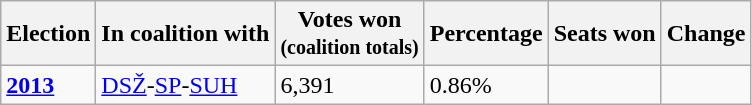<table class="wikitable">
<tr>
<th>Election</th>
<th>In coalition with</th>
<th>Votes won<br><small>(coalition totals)</small></th>
<th>Percentage</th>
<th>Seats won</th>
<th>Change</th>
</tr>
<tr>
<td><strong><a href='#'>2013</a></strong></td>
<td><a href='#'>DSŽ</a>-<a href='#'>SP</a>-<a href='#'>SUH</a></td>
<td>6,391</td>
<td>0.86%</td>
<td></td>
<td></td>
</tr>
</table>
